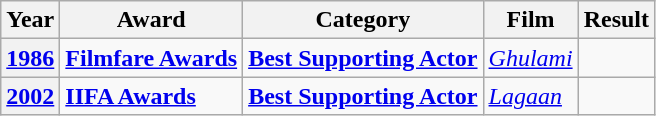<table class="wikitable">
<tr>
<th>Year</th>
<th>Award</th>
<th>Category</th>
<th>Film</th>
<th>Result</th>
</tr>
<tr>
<th><a href='#'><strong>1986</strong></a></th>
<td><strong><a href='#'>Filmfare Awards</a></strong></td>
<td><a href='#'><strong>Best Supporting Actor</strong></a></td>
<td><em><a href='#'>Ghulami</a></em></td>
<td></td>
</tr>
<tr>
<th><a href='#'><strong>2002</strong></a></th>
<td><strong><a href='#'>IIFA Awards</a></strong></td>
<td><a href='#'><strong>Best Supporting Actor</strong></a></td>
<td><em><a href='#'>Lagaan</a></em></td>
<td></td>
</tr>
</table>
